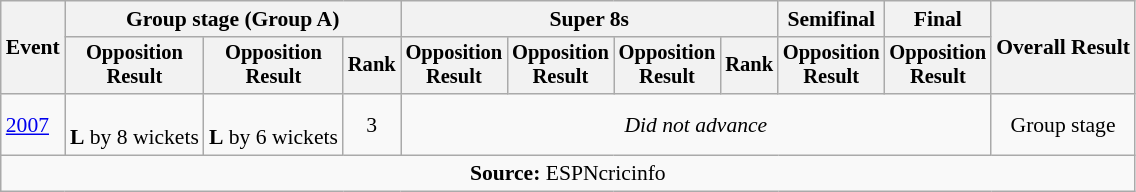<table class=wikitable style=font-size:90%;text-align:center>
<tr>
<th rowspan=2>Event</th>
<th colspan=3>Group stage (Group A)</th>
<th colspan=4>Super 8s</th>
<th>Semifinal</th>
<th>Final</th>
<th rowspan=2>Overall Result</th>
</tr>
<tr style=font-size:95%>
<th>Opposition<br>Result</th>
<th>Opposition<br>Result</th>
<th>Rank</th>
<th>Opposition<br>Result</th>
<th>Opposition<br>Result</th>
<th>Opposition<br>Result</th>
<th>Rank</th>
<th>Opposition<br>Result</th>
<th>Opposition<br>Result</th>
</tr>
<tr>
<td align=left><a href='#'>2007</a></td>
<td><br><strong>L</strong> by 8 wickets</td>
<td><br><strong>L</strong> by 6 wickets</td>
<td>3</td>
<td colspan="6"><em>Did not advance</em></td>
<td>Group stage</td>
</tr>
<tr>
<td colspan="11"><strong>Source:</strong> ESPNcricinfo</td>
</tr>
</table>
